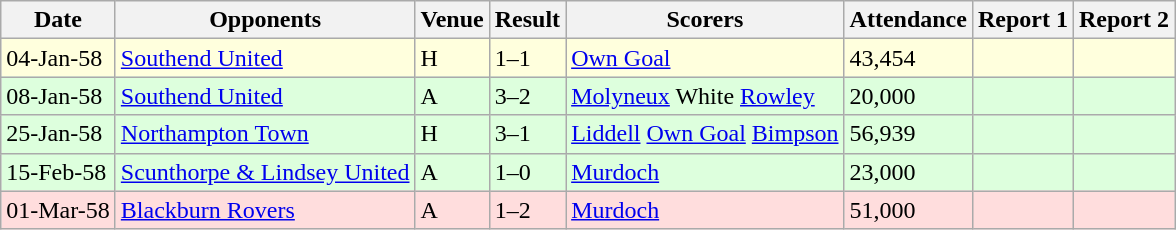<table class=wikitable>
<tr>
<th>Date</th>
<th>Opponents</th>
<th>Venue</th>
<th>Result</th>
<th>Scorers</th>
<th>Attendance</th>
<th>Report 1</th>
<th>Report 2</th>
</tr>
<tr bgcolor="#ffffdd">
<td>04-Jan-58</td>
<td><a href='#'>Southend United</a></td>
<td>H</td>
<td>1–1</td>
<td><a href='#'>Own Goal</a> </td>
<td>43,454</td>
<td></td>
<td></td>
</tr>
<tr bgcolor="#ddffdd">
<td>08-Jan-58</td>
<td><a href='#'>Southend United</a></td>
<td>A</td>
<td>3–2</td>
<td><a href='#'>Molyneux</a>  White  <a href='#'>Rowley</a> </td>
<td>20,000</td>
<td></td>
<td></td>
</tr>
<tr bgcolor="#ddffdd">
<td>25-Jan-58</td>
<td><a href='#'>Northampton Town</a></td>
<td>H</td>
<td>3–1</td>
<td><a href='#'>Liddell</a>  <a href='#'>Own Goal</a>  <a href='#'>Bimpson</a> </td>
<td>56,939</td>
<td></td>
<td></td>
</tr>
<tr bgcolor="#ddffdd">
<td>15-Feb-58</td>
<td><a href='#'>Scunthorpe & Lindsey United</a></td>
<td>A</td>
<td>1–0</td>
<td><a href='#'>Murdoch</a> </td>
<td>23,000</td>
<td></td>
<td></td>
</tr>
<tr bgcolor="#ffdddd">
<td>01-Mar-58</td>
<td><a href='#'>Blackburn Rovers</a></td>
<td>A</td>
<td>1–2</td>
<td><a href='#'>Murdoch</a> </td>
<td>51,000</td>
<td></td>
<td></td>
</tr>
</table>
